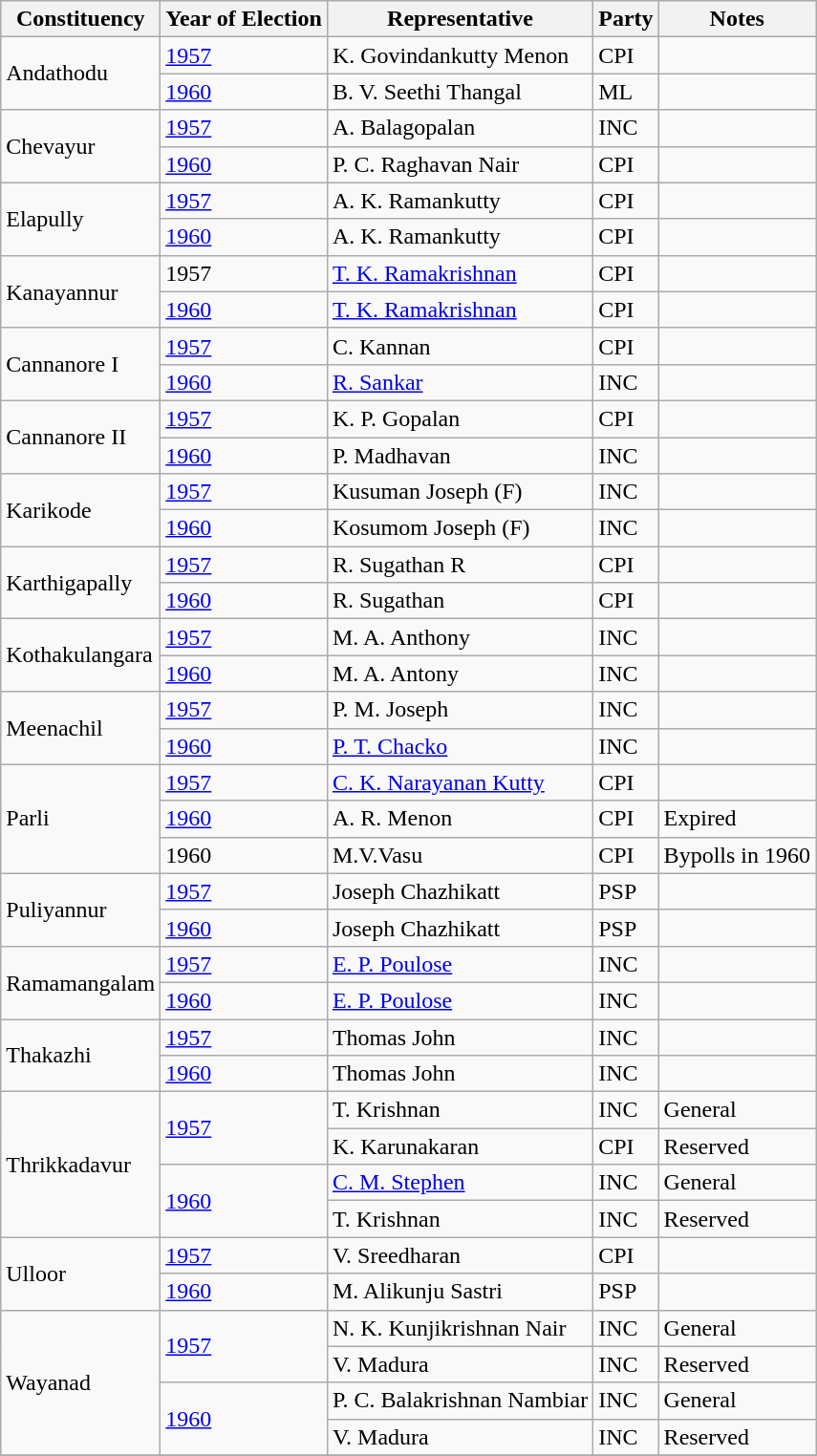<table class="wikitable sortable">
<tr>
<th>Constituency</th>
<th>Year of Election</th>
<th>Representative</th>
<th>Party</th>
<th>Notes</th>
</tr>
<tr>
<td rowspan="2">Andathodu</td>
<td><a href='#'>1957</a></td>
<td>K. Govindankutty Menon</td>
<td>CPI</td>
<td></td>
</tr>
<tr>
<td><a href='#'>1960</a></td>
<td>B. V. Seethi Thangal</td>
<td>ML</td>
<td></td>
</tr>
<tr>
<td rowspan="2">Chevayur</td>
<td><a href='#'>1957</a></td>
<td>A. Balagopalan</td>
<td>INC</td>
<td></td>
</tr>
<tr>
<td><a href='#'>1960</a></td>
<td>P. C. Raghavan Nair</td>
<td>CPI</td>
<td></td>
</tr>
<tr>
<td rowspan="2">Elapully</td>
<td><a href='#'>1957</a></td>
<td>A. K. Ramankutty</td>
<td>CPI</td>
<td></td>
</tr>
<tr>
<td><a href='#'>1960</a></td>
<td>A. K. Ramankutty</td>
<td>CPI</td>
<td></td>
</tr>
<tr>
<td rowspan="2">Kanayannur</td>
<td>1957</td>
<td><a href='#'>T. K. Ramakrishnan</a></td>
<td>CPI</td>
<td></td>
</tr>
<tr>
<td><a href='#'>1960</a></td>
<td><a href='#'>T. K. Ramakrishnan</a></td>
<td>CPI</td>
<td></td>
</tr>
<tr>
<td rowspan="2">Cannanore I</td>
<td><a href='#'>1957</a></td>
<td>C. Kannan</td>
<td>CPI</td>
<td></td>
</tr>
<tr>
<td><a href='#'>1960</a></td>
<td><a href='#'>R. Sankar</a></td>
<td>INC</td>
<td></td>
</tr>
<tr>
<td rowspan="2">Cannanore II</td>
<td><a href='#'>1957</a></td>
<td>K. P. Gopalan</td>
<td>CPI</td>
<td></td>
</tr>
<tr>
<td><a href='#'>1960</a></td>
<td>P. Madhavan</td>
<td>INC</td>
<td></td>
</tr>
<tr>
<td rowspan="2">Karikode</td>
<td><a href='#'>1957</a></td>
<td>Kusuman Joseph  (F)</td>
<td>INC</td>
<td></td>
</tr>
<tr>
<td><a href='#'>1960</a></td>
<td>Kosumom Joseph (F)</td>
<td>INC</td>
<td></td>
</tr>
<tr>
<td rowspan="2">Karthigapally</td>
<td><a href='#'>1957</a></td>
<td>R. Sugathan R</td>
<td>CPI</td>
<td></td>
</tr>
<tr>
<td><a href='#'>1960</a></td>
<td>R. Sugathan</td>
<td>CPI</td>
<td></td>
</tr>
<tr>
<td rowspan="2">Kothakulangara</td>
<td><a href='#'>1957</a></td>
<td>M. A. Anthony</td>
<td>INC</td>
<td></td>
</tr>
<tr>
<td><a href='#'>1960</a></td>
<td>M. A. Antony</td>
<td>INC</td>
<td></td>
</tr>
<tr>
<td rowspan="2">Meenachil</td>
<td><a href='#'>1957</a></td>
<td>P. M. Joseph</td>
<td>INC</td>
<td></td>
</tr>
<tr>
<td><a href='#'>1960</a></td>
<td><a href='#'>P. T. Chacko</a></td>
<td>INC</td>
<td></td>
</tr>
<tr>
<td rowspan="3">Parli</td>
<td><a href='#'>1957</a></td>
<td><a href='#'>C. K. Narayanan Kutty</a></td>
<td>CPI</td>
<td></td>
</tr>
<tr>
<td><a href='#'>1960</a></td>
<td>A. R. Menon</td>
<td>CPI</td>
<td>Expired</td>
</tr>
<tr>
<td>1960</td>
<td>M.V.Vasu</td>
<td>CPI</td>
<td>Bypolls in 1960</td>
</tr>
<tr>
<td rowspan="2">Puliyannur</td>
<td><a href='#'>1957</a></td>
<td>Joseph Chazhikatt</td>
<td>PSP</td>
<td></td>
</tr>
<tr>
<td><a href='#'>1960</a></td>
<td>Joseph Chazhikatt</td>
<td>PSP</td>
<td></td>
</tr>
<tr>
<td rowspan="2">Ramamangalam</td>
<td><a href='#'>1957</a></td>
<td><a href='#'>E. P. Poulose</a></td>
<td>INC</td>
<td></td>
</tr>
<tr>
<td><a href='#'>1960</a></td>
<td><a href='#'>E. P. Poulose</a></td>
<td>INC</td>
<td></td>
</tr>
<tr>
<td rowspan="2">Thakazhi</td>
<td><a href='#'>1957</a></td>
<td>Thomas John</td>
<td>INC</td>
<td></td>
</tr>
<tr>
<td><a href='#'>1960</a></td>
<td>Thomas John</td>
<td>INC</td>
<td></td>
</tr>
<tr>
<td rowspan="4">Thrikkadavur</td>
<td rowspan="2"><a href='#'>1957</a></td>
<td>T. Krishnan</td>
<td>INC</td>
<td>General</td>
</tr>
<tr>
<td>K. Karunakaran</td>
<td>CPI</td>
<td>Reserved</td>
</tr>
<tr>
<td rowspan="2"><a href='#'>1960</a></td>
<td><a href='#'>C. M. Stephen</a></td>
<td>INC</td>
<td>General</td>
</tr>
<tr>
<td>T. Krishnan</td>
<td>INC</td>
<td>Reserved</td>
</tr>
<tr>
<td rowspan="2">Ulloor</td>
<td><a href='#'>1957</a></td>
<td>V. Sreedharan</td>
<td>CPI</td>
<td></td>
</tr>
<tr>
<td><a href='#'>1960</a></td>
<td>M. Alikunju Sastri</td>
<td>PSP</td>
<td></td>
</tr>
<tr>
<td rowspan="4">Wayanad</td>
<td rowspan="2"><a href='#'>1957</a></td>
<td>N. K. Kunjikrishnan Nair</td>
<td>INC</td>
<td>General</td>
</tr>
<tr>
<td>V. Madura</td>
<td>INC</td>
<td>Reserved</td>
</tr>
<tr>
<td rowspan="2"><a href='#'>1960</a></td>
<td>P. C. Balakrishnan Nambiar</td>
<td>INC</td>
<td>General</td>
</tr>
<tr>
<td>V. Madura</td>
<td>INC</td>
<td>Reserved</td>
</tr>
<tr>
</tr>
</table>
